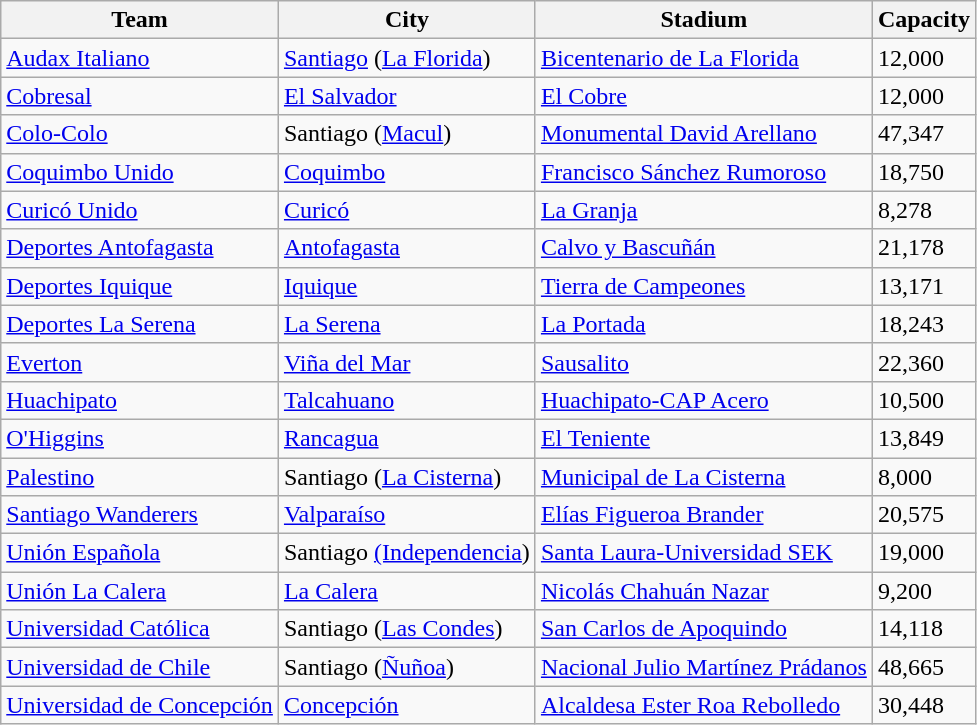<table class="wikitable sortable">
<tr>
<th>Team</th>
<th>City</th>
<th>Stadium</th>
<th>Capacity</th>
</tr>
<tr>
<td><a href='#'>Audax Italiano</a></td>
<td><a href='#'>Santiago</a> (<a href='#'>La Florida</a>)</td>
<td><a href='#'>Bicentenario de La Florida</a></td>
<td>12,000</td>
</tr>
<tr>
<td><a href='#'>Cobresal</a></td>
<td><a href='#'>El Salvador</a></td>
<td><a href='#'>El Cobre</a></td>
<td>12,000</td>
</tr>
<tr>
<td><a href='#'>Colo-Colo</a></td>
<td>Santiago (<a href='#'>Macul</a>)</td>
<td><a href='#'>Monumental David Arellano</a></td>
<td>47,347</td>
</tr>
<tr>
<td><a href='#'>Coquimbo Unido</a></td>
<td><a href='#'>Coquimbo</a></td>
<td><a href='#'>Francisco Sánchez Rumoroso</a></td>
<td>18,750</td>
</tr>
<tr>
<td><a href='#'>Curicó Unido</a></td>
<td><a href='#'>Curicó</a></td>
<td><a href='#'>La Granja</a></td>
<td>8,278</td>
</tr>
<tr>
<td><a href='#'>Deportes Antofagasta</a></td>
<td><a href='#'>Antofagasta</a></td>
<td><a href='#'>Calvo y Bascuñán</a></td>
<td>21,178</td>
</tr>
<tr>
<td><a href='#'>Deportes Iquique</a></td>
<td><a href='#'>Iquique</a></td>
<td><a href='#'>Tierra de Campeones</a></td>
<td>13,171</td>
</tr>
<tr>
<td><a href='#'>Deportes La Serena</a></td>
<td><a href='#'>La Serena</a></td>
<td><a href='#'>La Portada</a></td>
<td>18,243</td>
</tr>
<tr>
<td><a href='#'>Everton</a></td>
<td><a href='#'>Viña del Mar</a></td>
<td><a href='#'>Sausalito</a></td>
<td>22,360</td>
</tr>
<tr>
<td><a href='#'>Huachipato</a></td>
<td><a href='#'>Talcahuano</a></td>
<td><a href='#'>Huachipato-CAP Acero</a></td>
<td>10,500</td>
</tr>
<tr>
<td><a href='#'>O'Higgins</a></td>
<td><a href='#'>Rancagua</a></td>
<td><a href='#'>El Teniente</a></td>
<td>13,849</td>
</tr>
<tr>
<td><a href='#'>Palestino</a></td>
<td>Santiago (<a href='#'>La Cisterna</a>)</td>
<td><a href='#'>Municipal de La Cisterna</a></td>
<td>8,000</td>
</tr>
<tr>
<td><a href='#'>Santiago Wanderers</a></td>
<td><a href='#'>Valparaíso</a></td>
<td><a href='#'>Elías Figueroa Brander</a></td>
<td>20,575</td>
</tr>
<tr>
<td><a href='#'>Unión Española</a></td>
<td>Santiago <a href='#'>(Independencia</a>)</td>
<td><a href='#'>Santa Laura-Universidad SEK</a></td>
<td>19,000</td>
</tr>
<tr>
<td><a href='#'>Unión La Calera</a></td>
<td><a href='#'>La Calera</a></td>
<td><a href='#'>Nicolás Chahuán Nazar</a></td>
<td>9,200</td>
</tr>
<tr>
<td><a href='#'>Universidad Católica</a></td>
<td>Santiago (<a href='#'>Las Condes</a>)</td>
<td><a href='#'>San Carlos de Apoquindo</a></td>
<td>14,118</td>
</tr>
<tr>
<td><a href='#'>Universidad de Chile</a></td>
<td>Santiago (<a href='#'>Ñuñoa</a>)</td>
<td><a href='#'>Nacional Julio Martínez Prádanos</a></td>
<td>48,665</td>
</tr>
<tr>
<td><a href='#'>Universidad de Concepción</a></td>
<td><a href='#'>Concepción</a></td>
<td><a href='#'>Alcaldesa Ester Roa Rebolledo</a></td>
<td>30,448</td>
</tr>
</table>
